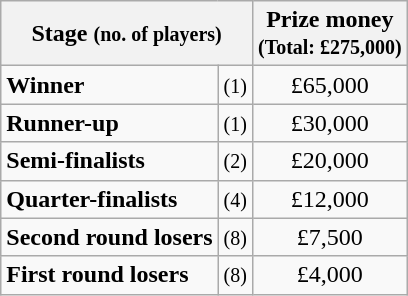<table class="wikitable">
<tr>
<th colspan="2">Stage <small>(no. of players)</small></th>
<th>Prize money<br><small>(Total: £275,000)</small></th>
</tr>
<tr>
<td><strong>Winner</strong></td>
<td align="center"><small>(1)</small></td>
<td align="center">£65,000</td>
</tr>
<tr>
<td><strong>Runner-up</strong></td>
<td align="center"><small>(1)</small></td>
<td align="center">£30,000</td>
</tr>
<tr>
<td><strong>Semi-finalists</strong></td>
<td align="center"><small>(2)</small></td>
<td align="center">£20,000</td>
</tr>
<tr>
<td><strong>Quarter-finalists</strong></td>
<td align="center"><small>(4)</small></td>
<td align="center">£12,000</td>
</tr>
<tr>
<td><strong>Second round losers</strong></td>
<td align="center"><small>(8)</small></td>
<td align="center">£7,500</td>
</tr>
<tr>
<td><strong>First round losers</strong></td>
<td align="center"><small>(8)</small></td>
<td align="center">£4,000</td>
</tr>
</table>
